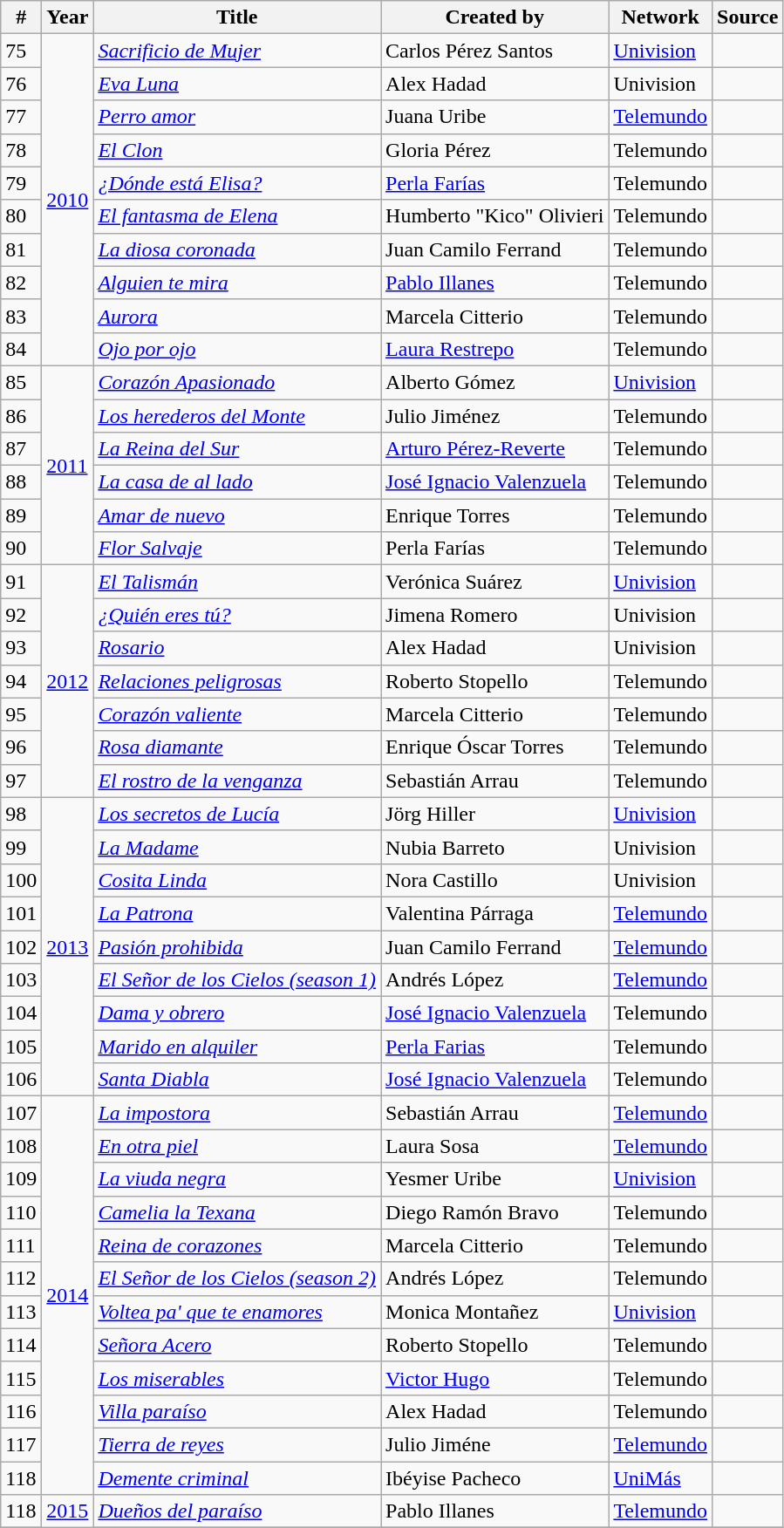<table class="wikitable sortable">
<tr>
<th>#</th>
<th>Year</th>
<th>Title</th>
<th>Created by</th>
<th>Network</th>
<th>Source</th>
</tr>
<tr>
<td>75</td>
<td rowspan=10><a href='#'>2010</a></td>
<td><em><a href='#'>Sacrificio de Mujer</a></em></td>
<td>Carlos Pérez Santos</td>
<td><a href='#'>Univision</a></td>
<td></td>
</tr>
<tr>
<td>76</td>
<td><em><a href='#'>Eva Luna</a></em></td>
<td>Alex Hadad</td>
<td>Univision</td>
<td></td>
</tr>
<tr>
<td>77</td>
<td><em><a href='#'>Perro amor</a></em></td>
<td>Juana Uribe</td>
<td><a href='#'>Telemundo</a></td>
<td></td>
</tr>
<tr>
<td>78</td>
<td><em><a href='#'>El Clon</a></em></td>
<td>Gloria Pérez</td>
<td>Telemundo</td>
<td></td>
</tr>
<tr>
<td>79</td>
<td><em><a href='#'>¿Dónde está Elisa?</a></em></td>
<td><a href='#'>Perla Farías</a></td>
<td>Telemundo</td>
<td></td>
</tr>
<tr>
<td>80</td>
<td><em><a href='#'>El fantasma de Elena</a></em></td>
<td>Humberto "Kico" Olivieri</td>
<td>Telemundo</td>
<td></td>
</tr>
<tr>
<td>81</td>
<td><em><a href='#'>La diosa coronada</a></em></td>
<td>Juan Camilo Ferrand</td>
<td>Telemundo</td>
<td></td>
</tr>
<tr>
<td>82</td>
<td><em><a href='#'>Alguien te mira</a></em></td>
<td><a href='#'>Pablo Illanes</a></td>
<td>Telemundo</td>
<td></td>
</tr>
<tr>
<td>83</td>
<td><em><a href='#'>Aurora</a></em></td>
<td>Marcela Citterio</td>
<td>Telemundo</td>
<td></td>
</tr>
<tr>
<td>84</td>
<td><em><a href='#'>Ojo por ojo</a></em></td>
<td><a href='#'>Laura Restrepo</a></td>
<td>Telemundo</td>
<td></td>
</tr>
<tr>
<td>85</td>
<td rowspan=6><a href='#'>2011</a></td>
<td><em><a href='#'>Corazón Apasionado</a></em></td>
<td>Alberto Gómez</td>
<td><a href='#'>Univision</a></td>
<td></td>
</tr>
<tr>
<td>86</td>
<td><em><a href='#'>Los herederos del Monte</a></em></td>
<td>Julio Jiménez</td>
<td>Telemundo</td>
<td></td>
</tr>
<tr>
<td>87</td>
<td><em><a href='#'>La Reina del Sur</a></em></td>
<td><a href='#'>Arturo Pérez-Reverte</a></td>
<td>Telemundo</td>
<td></td>
</tr>
<tr>
<td>88</td>
<td><em><a href='#'>La casa de al lado</a></em></td>
<td><a href='#'>José Ignacio Valenzuela</a></td>
<td>Telemundo</td>
<td></td>
</tr>
<tr>
<td>89</td>
<td><em><a href='#'>Amar de nuevo</a></em></td>
<td>Enrique Torres</td>
<td>Telemundo</td>
<td></td>
</tr>
<tr>
<td>90</td>
<td><em><a href='#'>Flor Salvaje</a></em></td>
<td>Perla Farías</td>
<td>Telemundo</td>
<td></td>
</tr>
<tr>
<td>91</td>
<td rowspan=7><a href='#'>2012</a></td>
<td><em><a href='#'>El Talismán</a></em></td>
<td>Verónica Suárez</td>
<td><a href='#'>Univision</a></td>
<td></td>
</tr>
<tr>
<td>92</td>
<td><em><a href='#'>¿Quién eres tú?</a></em></td>
<td>Jimena Romero</td>
<td>Univision</td>
<td></td>
</tr>
<tr>
<td>93</td>
<td><em><a href='#'>Rosario</a></em></td>
<td>Alex Hadad</td>
<td>Univision</td>
<td></td>
</tr>
<tr>
<td>94</td>
<td><em><a href='#'>Relaciones peligrosas</a></em></td>
<td>Roberto Stopello</td>
<td>Telemundo</td>
<td></td>
</tr>
<tr>
<td>95</td>
<td><em><a href='#'>Corazón valiente</a></em></td>
<td>Marcela Citterio</td>
<td>Telemundo</td>
<td></td>
</tr>
<tr>
<td>96</td>
<td><em><a href='#'>Rosa diamante</a></em></td>
<td>Enrique Óscar Torres</td>
<td>Telemundo</td>
<td></td>
</tr>
<tr>
<td>97</td>
<td><em><a href='#'>El rostro de la venganza</a></em></td>
<td>Sebastián Arrau</td>
<td>Telemundo</td>
<td></td>
</tr>
<tr>
<td>98</td>
<td rowspan=9><a href='#'>2013</a></td>
<td><em><a href='#'>Los secretos de Lucía</a></em></td>
<td>Jörg Hiller</td>
<td><a href='#'>Univision</a></td>
<td></td>
</tr>
<tr>
<td>99</td>
<td><em><a href='#'>La Madame</a></em></td>
<td>Nubia Barreto</td>
<td>Univision</td>
<td></td>
</tr>
<tr>
<td>100</td>
<td><em><a href='#'>Cosita Linda</a></em></td>
<td>Nora Castillo</td>
<td>Univision</td>
<td></td>
</tr>
<tr>
<td>101</td>
<td><em><a href='#'>La Patrona</a></em></td>
<td>Valentina Párraga</td>
<td><a href='#'>Telemundo</a></td>
<td></td>
</tr>
<tr>
<td>102</td>
<td><em><a href='#'>Pasión prohibida</a></em></td>
<td>Juan Camilo Ferrand</td>
<td><a href='#'>Telemundo</a></td>
<td></td>
</tr>
<tr>
<td>103</td>
<td><em><a href='#'>El Señor de los Cielos (season 1)</a></em></td>
<td>Andrés López</td>
<td><a href='#'>Telemundo</a></td>
<td></td>
</tr>
<tr>
<td>104</td>
<td><em><a href='#'>Dama y obrero</a></em></td>
<td><a href='#'>José Ignacio Valenzuela</a></td>
<td>Telemundo</td>
<td></td>
</tr>
<tr>
<td>105</td>
<td><em><a href='#'>Marido en alquiler</a></em></td>
<td><a href='#'>Perla Farias</a></td>
<td>Telemundo</td>
<td></td>
</tr>
<tr>
<td>106</td>
<td><em><a href='#'>Santa Diabla</a></em></td>
<td><a href='#'>José Ignacio Valenzuela</a></td>
<td>Telemundo</td>
<td></td>
</tr>
<tr>
<td>107</td>
<td rowspan=12><a href='#'>2014</a></td>
<td><em><a href='#'>La impostora</a></em></td>
<td>Sebastián Arrau</td>
<td><a href='#'>Telemundo</a></td>
<td></td>
</tr>
<tr>
<td>108</td>
<td><em><a href='#'>En otra piel</a></em></td>
<td>Laura Sosa</td>
<td><a href='#'>Telemundo</a></td>
<td></td>
</tr>
<tr>
<td>109</td>
<td><em><a href='#'>La viuda negra</a></em></td>
<td>Yesmer Uribe</td>
<td><a href='#'>Univision</a></td>
<td></td>
</tr>
<tr>
<td>110</td>
<td><em><a href='#'>Camelia la Texana</a></em></td>
<td>Diego Ramón Bravo</td>
<td>Telemundo</td>
<td></td>
</tr>
<tr>
<td>111</td>
<td><em><a href='#'>Reina de corazones</a></em></td>
<td>Marcela Citterio</td>
<td>Telemundo</td>
<td></td>
</tr>
<tr>
<td>112</td>
<td><em><a href='#'>El Señor de los Cielos (season 2)</a></em></td>
<td>Andrés López</td>
<td>Telemundo</td>
<td></td>
</tr>
<tr>
<td>113</td>
<td><em><a href='#'>Voltea pa' que te enamores</a></em></td>
<td>Monica Montañez</td>
<td><a href='#'>Univision</a></td>
<td></td>
</tr>
<tr>
<td>114</td>
<td><em><a href='#'>Señora Acero</a></em></td>
<td>Roberto Stopello</td>
<td>Telemundo</td>
<td></td>
</tr>
<tr>
<td>115</td>
<td><em><a href='#'>Los miserables</a></em></td>
<td><a href='#'>Victor Hugo</a></td>
<td>Telemundo</td>
<td></td>
</tr>
<tr>
<td>116</td>
<td><em><a href='#'>Villa paraíso</a></em></td>
<td>Alex Hadad</td>
<td>Telemundo</td>
<td></td>
</tr>
<tr>
<td>117</td>
<td><em><a href='#'>Tierra de reyes</a></em></td>
<td>Julio Jiméne</td>
<td><a href='#'>Telemundo</a></td>
<td></td>
</tr>
<tr>
<td>118</td>
<td><em><a href='#'>Demente criminal</a></em></td>
<td>Ibéyise Pacheco</td>
<td><a href='#'>UniMás</a></td>
<td></td>
</tr>
<tr>
<td>118</td>
<td rowspan=9><a href='#'>2015</a></td>
<td><em><a href='#'>Dueños del paraíso</a></em></td>
<td>Pablo Illanes</td>
<td><a href='#'>Telemundo</a></td>
<td></td>
</tr>
<tr>
</tr>
</table>
